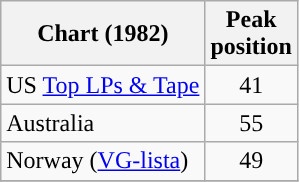<table class="wikitable sortable">
<tr>
<th>Chart (1982)</th>
<th>Peak<br>position</th>
</tr>
<tr>
<td>US <a href='#'>Top LPs & Tape</a></td>
<td align="center">41</td>
</tr>
<tr>
<td>Australia</td>
<td align="center">55</td>
</tr>
<tr>
<td>Norway (<a href='#'>VG-lista</a>)</td>
<td align="center">49</td>
</tr>
<tr>
</tr>
</table>
